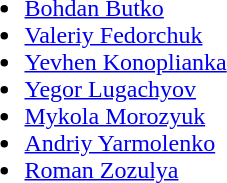<table>
<tr>
<td><strong></strong><br><ul><li><a href='#'>Bohdan Butko</a></li><li><a href='#'>Valeriy Fedorchuk</a></li><li><a href='#'>Yevhen Konoplianka</a></li><li><a href='#'>Yegor Lugachyov</a></li><li><a href='#'>Mykola Morozyuk</a></li><li><a href='#'>Andriy Yarmolenko</a></li><li><a href='#'>Roman Zozulya</a></li></ul></td>
</tr>
</table>
